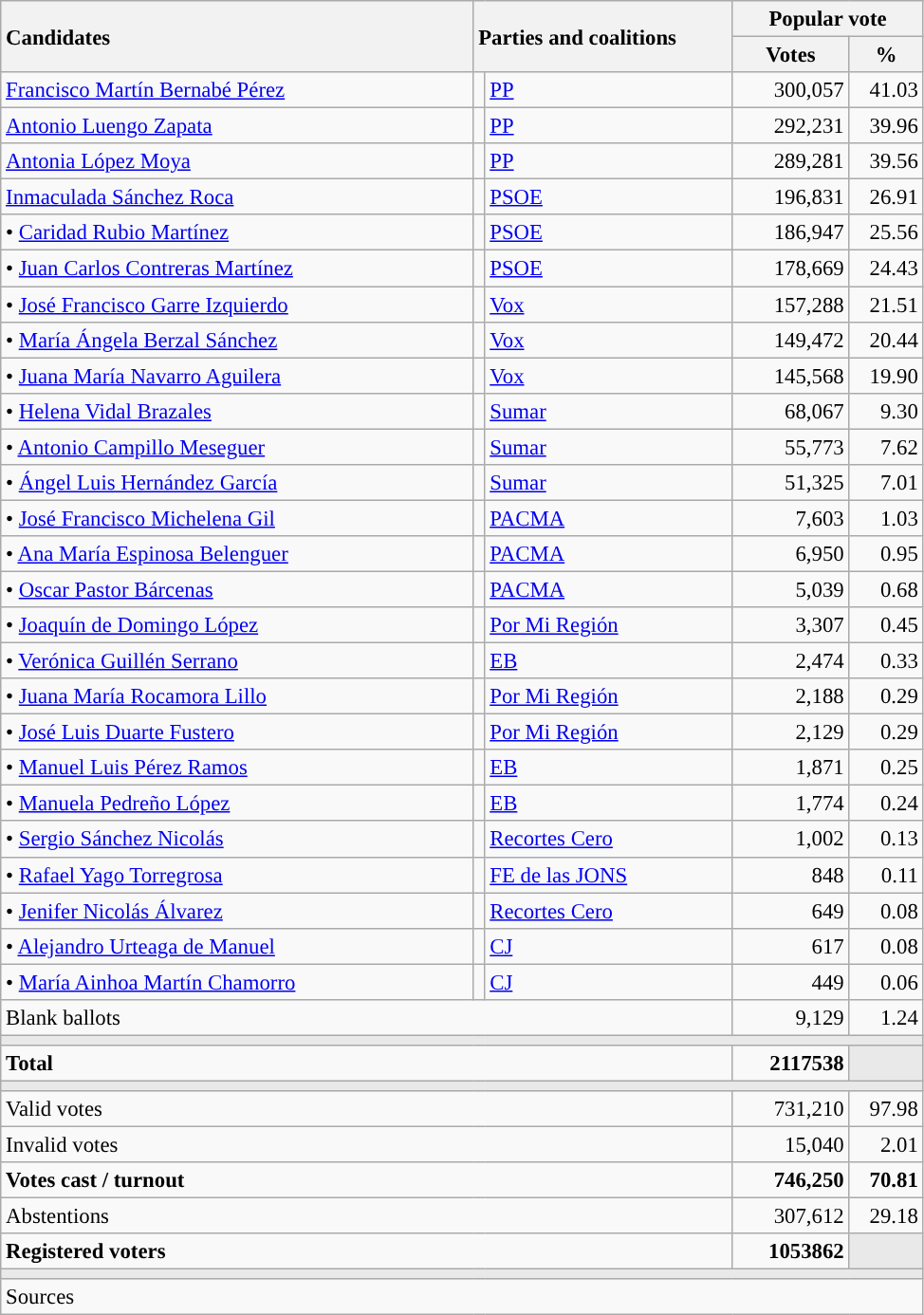<table class="wikitable" style="text-align:right; font-size:95%;">
<tr>
<th style="text-align:left;" rowspan="2" width="325">Candidates</th>
<th style="text-align:left;" rowspan="2" colspan="2" width="175">Parties and coalitions</th>
<th colspan="2">Popular vote</th>
</tr>
<tr>
<th width="75">Votes</th>
<th width="45">%</th>
</tr>
<tr>
<td align="left"> <a href='#'>Francisco Martín Bernabé Pérez</a></td>
<td width="1" style="color:inherit;background:"></td>
<td align="left"><a href='#'>PP</a></td>
<td>300,057</td>
<td>41.03</td>
</tr>
<tr>
<td align="left"> <a href='#'>Antonio Luengo Zapata</a></td>
<td width="1" style="color:inherit;background:"></td>
<td align="left"><a href='#'>PP</a></td>
<td>292,231</td>
<td>39.96</td>
</tr>
<tr>
<td align="left"> <a href='#'>Antonia López Moya</a></td>
<td width="1" style="color:inherit;background:"></td>
<td align="left"><a href='#'>PP</a></td>
<td>289,281</td>
<td>39.56</td>
</tr>
<tr>
<td align="left"> <a href='#'>Inmaculada Sánchez Roca</a></td>
<td width="1" style="color:inherit;background:"></td>
<td align="left"><a href='#'>PSOE</a></td>
<td>196,831</td>
<td>26.91</td>
</tr>
<tr>
<td align="left">• <a href='#'>Caridad Rubio Martínez</a></td>
<td width="1" style="color:inherit;background:"></td>
<td align="left"><a href='#'>PSOE</a></td>
<td>186,947</td>
<td>25.56</td>
</tr>
<tr>
<td align="left">• <a href='#'>Juan Carlos Contreras Martínez</a></td>
<td width="1" style="color:inherit;background:"></td>
<td align="left"><a href='#'>PSOE</a></td>
<td>178,669</td>
<td>24.43</td>
</tr>
<tr>
<td align="left">• <a href='#'>José Francisco Garre Izquierdo</a></td>
<td width="1" style="color:inherit;background:"></td>
<td align="left"><a href='#'>Vox</a></td>
<td>157,288</td>
<td>21.51</td>
</tr>
<tr>
<td align="left">• <a href='#'>María Ángela Berzal Sánchez</a></td>
<td width="1" style="color:inherit;background:"></td>
<td align="left"><a href='#'>Vox</a></td>
<td>149,472</td>
<td>20.44</td>
</tr>
<tr>
<td align="left">• <a href='#'>Juana María Navarro Aguilera</a></td>
<td width="1" style="color:inherit;background:"></td>
<td align="left"><a href='#'>Vox</a></td>
<td>145,568</td>
<td>19.90</td>
</tr>
<tr>
<td align="left">• <a href='#'>Helena Vidal Brazales</a></td>
<td width="1" style="color:inherit;background:"></td>
<td align="left"><a href='#'>Sumar</a></td>
<td>68,067</td>
<td>9.30</td>
</tr>
<tr>
<td align="left">• <a href='#'>Antonio Campillo Meseguer</a></td>
<td width="1" style="color:inherit;background:"></td>
<td align="left"><a href='#'>Sumar</a></td>
<td>55,773</td>
<td>7.62</td>
</tr>
<tr>
<td align="left">• <a href='#'>Ángel Luis Hernández García</a></td>
<td width="1" style="color:inherit;background:"></td>
<td align="left"><a href='#'>Sumar</a></td>
<td>51,325</td>
<td>7.01</td>
</tr>
<tr>
<td align="left">• <a href='#'>José Francisco Michelena Gil</a></td>
<td width="1" style="color:inherit;background:"></td>
<td align="left"><a href='#'>PACMA</a></td>
<td>7,603</td>
<td>1.03</td>
</tr>
<tr>
<td align="left">• <a href='#'>Ana María Espinosa Belenguer</a></td>
<td width="1" style="color:inherit;background:"></td>
<td align="left"><a href='#'>PACMA</a></td>
<td>6,950</td>
<td>0.95</td>
</tr>
<tr>
<td align="left">• <a href='#'>Oscar Pastor Bárcenas</a></td>
<td width="1" style="color:inherit;background:"></td>
<td align="left"><a href='#'>PACMA</a></td>
<td>5,039</td>
<td>0.68</td>
</tr>
<tr>
<td align="left">• <a href='#'>Joaquín de Domingo López</a></td>
<td width="1" style="color:inherit;background:"></td>
<td align="left"><a href='#'>Por Mi Región</a></td>
<td>3,307</td>
<td>0.45</td>
</tr>
<tr>
<td align="left">• <a href='#'>Verónica Guillén Serrano</a></td>
<td width="1" style="color:inherit;background:"></td>
<td align="left"><a href='#'>EB</a></td>
<td>2,474</td>
<td>0.33</td>
</tr>
<tr>
<td align="left">• <a href='#'>Juana María Rocamora Lillo</a></td>
<td width="1" style="color:inherit;background:"></td>
<td align="left"><a href='#'>Por Mi Región</a></td>
<td>2,188</td>
<td>0.29</td>
</tr>
<tr>
<td align="left">• <a href='#'>José Luis Duarte Fustero</a></td>
<td width="1" style="color:inherit;background:"></td>
<td align="left"><a href='#'>Por Mi Región</a></td>
<td>2,129</td>
<td>0.29</td>
</tr>
<tr>
<td align="left">• <a href='#'>Manuel Luis Pérez Ramos</a></td>
<td width="1" style="color:inherit;background:"></td>
<td align="left"><a href='#'>EB</a></td>
<td>1,871</td>
<td>0.25</td>
</tr>
<tr>
<td align="left">• <a href='#'>Manuela Pedreño López</a></td>
<td width="1" style="color:inherit;background:"></td>
<td align="left"><a href='#'>EB</a></td>
<td>1,774</td>
<td>0.24</td>
</tr>
<tr>
<td align="left">• <a href='#'>Sergio Sánchez Nicolás</a></td>
<td width="1" style="color:inherit;background:"></td>
<td align="left"><a href='#'>Recortes Cero</a></td>
<td>1,002</td>
<td>0.13</td>
</tr>
<tr>
<td align="left">• <a href='#'>Rafael Yago Torregrosa</a></td>
<td width="1" style="color:inherit;background:"></td>
<td align="left"><a href='#'>FE de las JONS</a></td>
<td>848</td>
<td>0.11</td>
</tr>
<tr>
<td align="left">• <a href='#'>Jenifer Nicolás Álvarez</a></td>
<td width="1" style="color:inherit;background:"></td>
<td align="left"><a href='#'>Recortes Cero</a></td>
<td>649</td>
<td>0.08</td>
</tr>
<tr>
<td align="left">• <a href='#'>Alejandro Urteaga de Manuel</a></td>
<td width="1" style="color:inherit;background:"></td>
<td align="left"><a href='#'>CJ</a></td>
<td>617</td>
<td>0.08</td>
</tr>
<tr>
<td align="left">• <a href='#'>María Ainhoa Martín Chamorro</a></td>
<td width="1" style="color:inherit;background:"></td>
<td align="left"><a href='#'>CJ</a></td>
<td>449</td>
<td>0.06</td>
</tr>
<tr>
<td align="left" colspan="3">Blank ballots</td>
<td>9,129</td>
<td>1.24</td>
</tr>
<tr>
<td colspan="5" bgcolor="#E9E9E9"></td>
</tr>
<tr style="font-weight:bold;">
<td align="left" colspan="3">Total</td>
<td>2117538</td>
<td bgcolor="#E9E9E9"></td>
</tr>
<tr>
<td colspan="5" bgcolor="#E9E9E9"></td>
</tr>
<tr>
<td align="left" colspan="3">Valid votes</td>
<td>731,210</td>
<td>97.98</td>
</tr>
<tr>
<td align="left" colspan="3">Invalid votes</td>
<td>15,040</td>
<td>2.01</td>
</tr>
<tr style="font-weight:bold;">
<td align="left" colspan="3">Votes cast / turnout</td>
<td>746,250</td>
<td>70.81</td>
</tr>
<tr>
<td align="left" colspan="3">Abstentions</td>
<td>307,612</td>
<td>29.18</td>
</tr>
<tr style="font-weight:bold;">
<td align="left" colspan="3">Registered voters</td>
<td>1053862</td>
<td bgcolor="#E9E9E9"></td>
</tr>
<tr>
<td colspan="5" bgcolor="#E9E9E9"></td>
</tr>
<tr>
<td align="left" colspan="5">Sources</td>
</tr>
</table>
